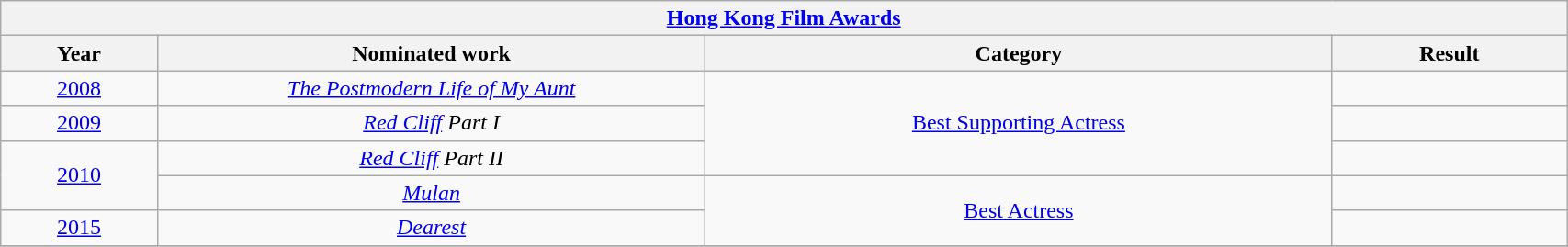<table width="90%" class="wikitable sortable">
<tr>
<th colspan="4" align="center"><a href='#'>Hong Kong Film Awards</a></th>
</tr>
<tr>
<th width="10%">Year</th>
<th width="35%">Nominated work</th>
<th width="40%">Category</th>
<th width="15%">Result</th>
</tr>
<tr>
<td align="center"><a href='#'>2008</a></td>
<td align="center"><em><a href='#'>The Postmodern Life of My Aunt</a></em></td>
<td align="center" rowspan="3"><a href='#'>Best Supporting Actress</a></td>
<td></td>
</tr>
<tr>
<td align="center"><a href='#'>2009</a></td>
<td align="center"><em><a href='#'>Red Cliff</a> Part I</em></td>
<td></td>
</tr>
<tr>
<td align="center" rowspan=2><a href='#'>2010</a></td>
<td align="center"><em><a href='#'>Red Cliff</a> Part II</em></td>
<td></td>
</tr>
<tr>
<td align="center"><em><a href='#'>Mulan</a></em></td>
<td align="center" rowspan="2"><a href='#'>Best Actress</a></td>
<td></td>
</tr>
<tr>
<td align="center"><a href='#'>2015</a></td>
<td align="center"><em><a href='#'>Dearest</a></em></td>
<td></td>
</tr>
<tr>
</tr>
</table>
